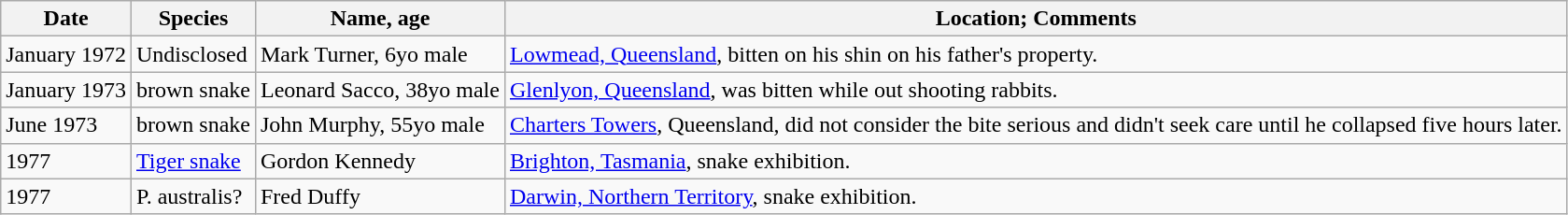<table class="wikitable sortable">
<tr>
<th scope="col">Date</th>
<th scope="col">Species</th>
<th scope="col">Name, age</th>
<th scope="col" class="unsortable">Location; Comments</th>
</tr>
<tr>
<td data-sort-value="1972-01-01">January 1972</td>
<td>Undisclosed</td>
<td data-sort-value="turner, mark">Mark Turner, 6yo male</td>
<td><a href='#'>Lowmead, Queensland</a>, bitten on his shin on his father's property.</td>
</tr>
<tr>
<td data-sort-value="1973-01-01">January 1973</td>
<td>brown snake</td>
<td data-sort-value="sacco, leonard">Leonard Sacco, 38yo male</td>
<td><a href='#'>Glenlyon, Queensland</a>, was bitten while out shooting rabbits.</td>
</tr>
<tr>
<td data-sort-value="1973-06-01">June 1973</td>
<td>brown snake</td>
<td data-sort-value="murphy, john">John Murphy, 55yo male</td>
<td><a href='#'>Charters Towers</a>, Queensland, did not consider the bite serious and didn't seek care until he collapsed five hours later.</td>
</tr>
<tr>
<td data-sort-value="1977-01-01">1977</td>
<td><a href='#'>Tiger snake</a></td>
<td data-sort-value="kennedy, gordon">Gordon Kennedy</td>
<td><a href='#'>Brighton, Tasmania</a>, snake exhibition.</td>
</tr>
<tr>
<td data-sort-value="1977-01-01">1977</td>
<td>P. australis?</td>
<td data-sort-value="duffy, fred">Fred Duffy</td>
<td><a href='#'>Darwin, Northern Territory</a>, snake exhibition.</td>
</tr>
</table>
